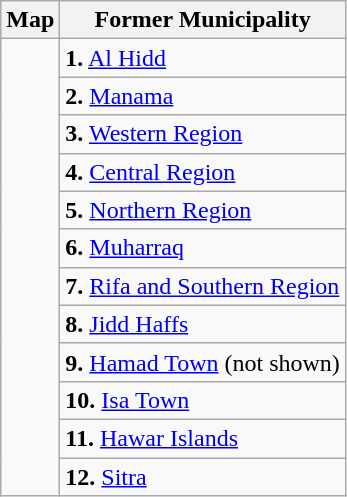<table class="wikitable">
<tr>
<th>Map</th>
<th>Former Municipality</th>
</tr>
<tr>
<td rowspan="12"></td>
<td><strong>1.</strong> <a href='#'>Al Hidd</a></td>
</tr>
<tr>
<td><strong>2.</strong> <a href='#'>Manama</a></td>
</tr>
<tr>
<td><strong>3.</strong> <a href='#'>Western Region</a></td>
</tr>
<tr>
<td><strong>4.</strong> <a href='#'>Central Region</a></td>
</tr>
<tr>
<td><strong>5.</strong> <a href='#'>Northern Region</a></td>
</tr>
<tr>
<td><strong>6.</strong> <a href='#'>Muharraq</a></td>
</tr>
<tr>
<td><strong>7.</strong> <a href='#'>Rifa and Southern Region</a></td>
</tr>
<tr>
<td><strong>8.</strong> <a href='#'>Jidd Haffs</a></td>
</tr>
<tr>
<td><strong>9.</strong> <a href='#'>Hamad Town</a> (not shown)</td>
</tr>
<tr>
<td><strong>10.</strong> <a href='#'>Isa Town</a></td>
</tr>
<tr>
<td><strong>11.</strong> <a href='#'>Hawar Islands</a></td>
</tr>
<tr>
<td><strong>12.</strong> <a href='#'>Sitra</a></td>
</tr>
</table>
